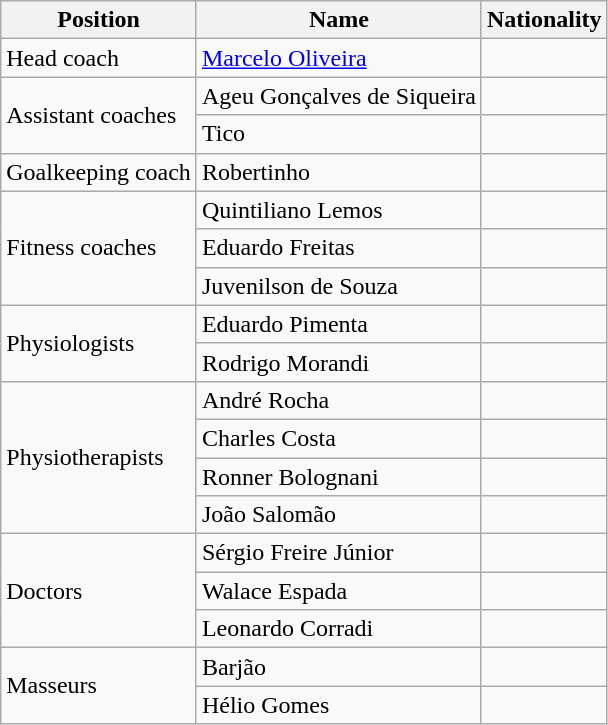<table class="wikitable">
<tr>
<th>Position</th>
<th>Name</th>
<th>Nationality</th>
</tr>
<tr>
<td>Head coach</td>
<td><a href='#'>Marcelo Oliveira</a></td>
<td></td>
</tr>
<tr>
<td rowspan=2>Assistant coaches</td>
<td>Ageu Gonçalves de Siqueira</td>
<td></td>
</tr>
<tr>
<td>Tico</td>
<td></td>
</tr>
<tr>
<td>Goalkeeping coach</td>
<td>Robertinho</td>
<td></td>
</tr>
<tr>
<td rowspan=3>Fitness coaches</td>
<td>Quintiliano Lemos</td>
<td></td>
</tr>
<tr>
<td>Eduardo Freitas</td>
<td></td>
</tr>
<tr>
<td>Juvenilson de Souza</td>
<td></td>
</tr>
<tr>
<td rowspan=2>Physiologists</td>
<td>Eduardo Pimenta</td>
<td></td>
</tr>
<tr>
<td>Rodrigo Morandi</td>
<td></td>
</tr>
<tr>
<td rowspan=4>Physiotherapists</td>
<td>André Rocha</td>
<td></td>
</tr>
<tr>
<td>Charles Costa</td>
<td></td>
</tr>
<tr>
<td>Ronner Bolognani</td>
<td></td>
</tr>
<tr>
<td>João Salomão</td>
<td></td>
</tr>
<tr>
<td rowspan=3>Doctors</td>
<td>Sérgio Freire Júnior</td>
<td></td>
</tr>
<tr>
<td>Walace Espada</td>
<td></td>
</tr>
<tr>
<td>Leonardo Corradi</td>
<td></td>
</tr>
<tr>
<td rowspan=2>Masseurs</td>
<td>Barjão</td>
<td></td>
</tr>
<tr>
<td>Hélio Gomes</td>
<td></td>
</tr>
</table>
